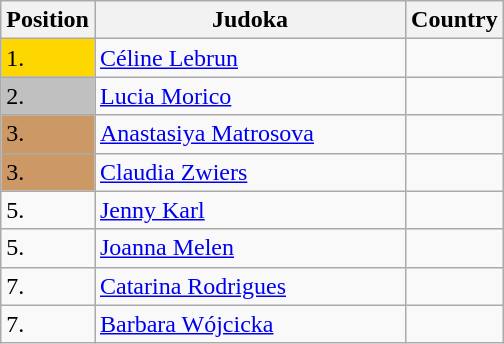<table class=wikitable>
<tr>
<th width=10>Position</th>
<th width=200>Judoka</th>
<th width=10>Country</th>
</tr>
<tr>
<td bgcolor=gold>1.</td>
<td><a href='#'>Céline Lebrun</a></td>
<td></td>
</tr>
<tr>
<td bgcolor="silver">2.</td>
<td><a href='#'>Lucia Morico</a></td>
<td></td>
</tr>
<tr>
<td bgcolor="CC9966">3.</td>
<td><a href='#'>Anastasiya Matrosova</a></td>
<td></td>
</tr>
<tr>
<td bgcolor="CC9966">3.</td>
<td><a href='#'>Claudia Zwiers</a></td>
<td></td>
</tr>
<tr>
<td>5.</td>
<td><a href='#'>Jenny Karl</a></td>
<td></td>
</tr>
<tr>
<td>5.</td>
<td><a href='#'>Joanna Melen</a></td>
<td></td>
</tr>
<tr>
<td>7.</td>
<td><a href='#'>Catarina Rodrigues</a></td>
<td></td>
</tr>
<tr>
<td>7.</td>
<td><a href='#'>Barbara Wójcicka</a></td>
<td></td>
</tr>
</table>
